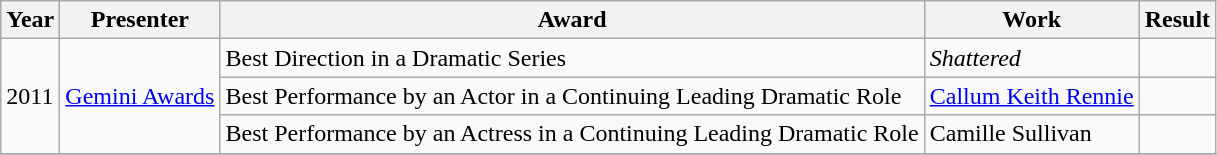<table class="wikitable">
<tr>
<th>Year</th>
<th>Presenter</th>
<th>Award</th>
<th>Work</th>
<th>Result</th>
</tr>
<tr>
<td rowspan="3">2011</td>
<td rowspan="3"><a href='#'>Gemini Awards</a></td>
<td>Best Direction in a Dramatic Series</td>
<td><em>Shattered</em></td>
<td></td>
</tr>
<tr>
<td>Best Performance by an Actor in a Continuing Leading Dramatic Role</td>
<td><a href='#'>Callum Keith Rennie</a></td>
<td></td>
</tr>
<tr>
<td>Best Performance by an Actress in a Continuing Leading Dramatic Role</td>
<td>Camille Sullivan</td>
<td></td>
</tr>
<tr>
</tr>
</table>
